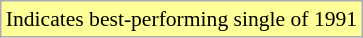<table class="wikitable" style="font-size:90%;"|+Key>
<tr>
<td style="background-color:#FFFF99"> Indicates best-performing single of 1991</td>
</tr>
</table>
